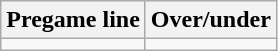<table class="wikitable">
<tr align="center">
<th style=>Pregame line</th>
<th style=>Over/under</th>
</tr>
<tr align="center">
<td></td>
<td></td>
</tr>
</table>
